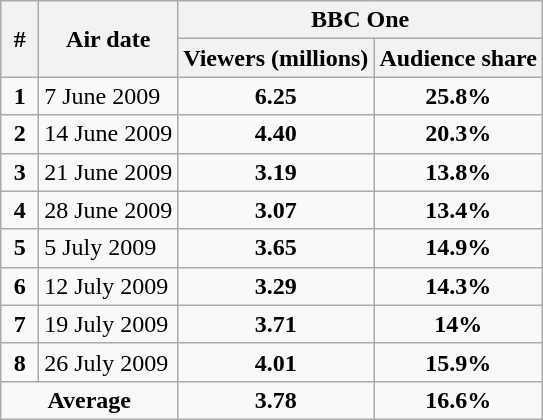<table class="wikitable" align="center">
<tr>
<th rowspan="2" width="7%">#</th>
<th rowspan="2">Air date</th>
<th colspan="2">BBC One</th>
</tr>
<tr>
<th>Viewers (millions)</th>
<th>Audience share</th>
</tr>
<tr>
<td style="text-align:center;"><strong>1</strong></td>
<td>7 June 2009</td>
<td style="text-align:center;"><strong>6.25</strong></td>
<td style="text-align:center;"><strong>25.8%</strong></td>
</tr>
<tr>
<td style="text-align:center;"><strong>2</strong></td>
<td>14 June 2009</td>
<td style="text-align:center;"><strong>4.40</strong></td>
<td style="text-align:center;"><strong>20.3%</strong></td>
</tr>
<tr>
<td style="text-align:center;"><strong>3</strong></td>
<td>21 June 2009</td>
<td style="text-align:center;"><strong>3.19</strong></td>
<td style="text-align:center;"><strong>13.8%</strong></td>
</tr>
<tr>
<td style="text-align:center;"><strong>4</strong></td>
<td>28 June 2009</td>
<td style="text-align:center;"><strong>3.07</strong></td>
<td style="text-align:center;"><strong>13.4%</strong></td>
</tr>
<tr>
<td style="text-align:center;"><strong>5</strong></td>
<td>5 July 2009</td>
<td style="text-align:center;"><strong>3.65</strong></td>
<td style="text-align:center;"><strong>14.9%</strong></td>
</tr>
<tr>
<td style="text-align:center;"><strong>6</strong></td>
<td>12 July 2009</td>
<td style="text-align:center;"><strong>3.29</strong></td>
<td style="text-align:center;"><strong>14.3%</strong></td>
</tr>
<tr>
<td style="text-align:center;"><strong>7</strong></td>
<td>19 July 2009</td>
<td style="text-align:center;"><strong>3.71</strong></td>
<td style="text-align:center;"><strong>14%</strong></td>
</tr>
<tr>
<td style="text-align:center;"><strong>8</strong></td>
<td>26 July 2009</td>
<td style="text-align:center;"><strong>4.01</strong></td>
<td style="text-align:center;"><strong>15.9%</strong></td>
</tr>
<tr>
<td colspan="2" style="text-align:center;"><strong>Average</strong></td>
<td style="text-align:center;"><strong>3.78</strong></td>
<td style="text-align:center;"><strong>16.6%</strong></td>
</tr>
</table>
